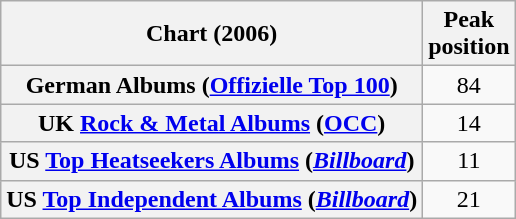<table class="wikitable sortable plainrowheaders" style="text-align:center">
<tr>
<th scope="col">Chart (2006)</th>
<th scope="col">Peak<br>position</th>
</tr>
<tr>
<th scope="row">German Albums (<a href='#'>Offizielle Top 100</a>)</th>
<td align="center">84</td>
</tr>
<tr>
<th scope="row">UK <a href='#'>Rock & Metal Albums</a> (<a href='#'>OCC</a>)</th>
<td align="center">14</td>
</tr>
<tr>
<th scope="row">US <a href='#'>Top Heatseekers Albums</a> (<em><a href='#'>Billboard</a></em>)</th>
<td align="center">11</td>
</tr>
<tr>
<th scope="row">US <a href='#'>Top Independent Albums</a> (<em><a href='#'>Billboard</a></em>)</th>
<td align="center">21</td>
</tr>
</table>
